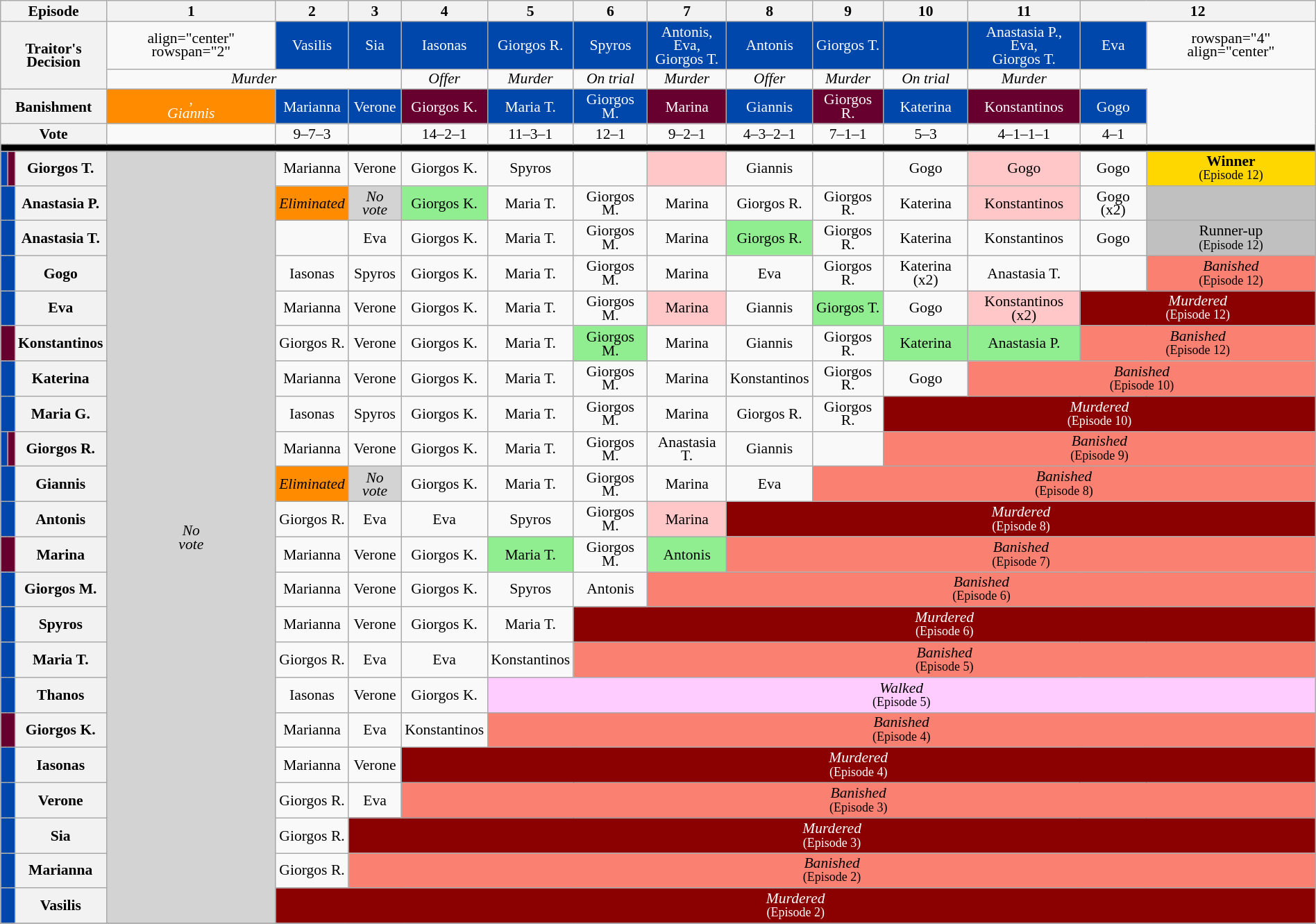<table class="wikitable" style="text-align:center; width:100%; font-size:90%; line-height:13px">
<tr>
<th colspan="3">Episode</th>
<th>1</th>
<th>2</th>
<th>3</th>
<th>4</th>
<th>5</th>
<th>6</th>
<th>7</th>
<th>8</th>
<th>9</th>
<th>10</th>
<th>11</th>
<th colspan="2">12</th>
</tr>
<tr>
<th colspan="3" rowspan="2">Traitor's<br>Decision</th>
<td>align="center" rowspan="2" </td>
<td bgcolor="#0047AB" align="center" span style="color:#FFFFFF;">Vasilis</td>
<td bgcolor="#0047AB" align="center" span style="color:#FFFFFF;">Sia</td>
<td bgcolor="#0047AB" align="center" span style="color:#FFFFFF;">Iasonas</td>
<td bgcolor="#0047AB" align="center" span style="color:#FFFFFF;">Giorgos R.</td>
<td bgcolor="#0047AB" align="center" span style="color:#FFFFFF;">Spyros</td>
<td bgcolor="#0047AB" align="center" span style="color:#FFFFFF;">Antonis,<br>Eva,<br>Giorgos T.</td>
<td bgcolor="#0047AB" align="center" span style="color:#FFFFFF;">Antonis</td>
<td bgcolor="#0047AB" align="center" span style="color:#FFFFFF;">Giorgos T.</td>
<td bgcolor="#0047AB" align="center" span style="color:#FFFFFF;"></td>
<td bgcolor="#0047AB" align="center" span style="color:#FFFFFF;">Anastasia P.,<br>Eva,<br>Giorgos T.</td>
<td bgcolor="#0047AB" align="center" span style="color:#FFFFFF;">Eva</td>
<td>rowspan="4" align="center" </td>
</tr>
<tr>
<td align="center" colspan="3"><em>Murder</em></td>
<td><em>Offer</em></td>
<td><em>Murder</em></td>
<td><em>On trial</em></td>
<td><em>Murder</em></td>
<td><em>Offer</em></td>
<td><em>Murder</em></td>
<td><em>On trial</em></td>
<td><em>Murder</em></td>
</tr>
<tr>
<th colspan="3">Banishment</th>
<td bgcolor="#FF8C00" style="color:#FFFFFF" align="center"><em>,<br>Giannis</em></td>
<td bgcolor="#0047AB" align="center" span style="color:#FFFFFF;">Marianna</td>
<td bgcolor="#0047AB" align="center" span style="color:#FFFFFF;">Verone</td>
<td bgcolor="#67002F" align="center" span style="color:#FFFFFF;">Giorgos K.</td>
<td bgcolor="#0047AB" align="center" span style="color:#FFFFFF;">Maria T.</td>
<td bgcolor="#0047AB" align="center" span style="color:#FFFFFF;">Giorgos M.</td>
<td bgcolor="#67002F" align="center" span style="color:#FFFFFF;">Marina</td>
<td bgcolor="#0047AB" align="center" span style="color:#FFFFFF;">Giannis</td>
<td bgcolor="#67002F" align="center" span style="color:#FFFFFF;">Giorgos R.</td>
<td bgcolor="#0047AB" align="center" span style="color:#FFFFFF;">Katerina</td>
<td bgcolor="#67002F" align="center" span style="color:#FFFFFF;">Konstantinos</td>
<td bgcolor="#0047AB" align="center" span style="color:#FFFFFF;">Gogo</td>
</tr>
<tr>
<th colspan="3">Vote</th>
<td align="center"></td>
<td align="center">9–7–3</td>
<td align="center"></td>
<td align="center">14–2–1</td>
<td align="center">11–3–1</td>
<td align="center">12–1</td>
<td align="center">9–2–1</td>
<td align="center">4–3–2–1</td>
<td align="center">7–1–1</td>
<td align="center">5–3</td>
<td align="center">4–1–1–1</td>
<td align="center">4–1</td>
</tr>
<tr>
<td colspan="16" bgcolor="#000000"></td>
</tr>
<tr>
<td bgcolor="#0047AB"></td>
<td bgcolor="#67002F"></td>
<th>Giorgos T.</th>
<td rowspan="22" bgcolor="lightgrey" align="center"><em>No<br>vote</em></td>
<td align="center">Marianna</td>
<td align="center">Verone</td>
<td align="center">Giorgos K.</td>
<td align="center">Spyros</td>
<td align="center"></td>
<td bgcolor="FFC7C7" align="center"></td>
<td align="center">Giannis</td>
<td align="center"></td>
<td align="center">Gogo</td>
<td bgcolor="FFC7C7" align="center">Gogo</td>
<td align="center">Gogo</td>
<td bgcolor="gold"><strong>Winner</strong> <br><small>(Episode 12)</small></td>
</tr>
<tr>
<td colspan="2" bgcolor="#0047AB"></td>
<th>Anastasia P.</th>
<td bgcolor="#FF8C00" align="center"><em>Eliminated</em></td>
<td align="center" bgcolor="lightgrey"><em>No vote</em></td>
<td align="center" bgcolor="lightgreen">Giorgos K.</td>
<td align="center">Maria T.</td>
<td align="center">Giorgos M.</td>
<td align="center">Marina</td>
<td align="center">Giorgos R.</td>
<td align="center">Giorgos R.</td>
<td align="center">Katerina</td>
<td bgcolor="FFC7C7" align="center">Konstantinos</td>
<td align="center">Gogo (x2)</td>
<td bgcolor="silver"> <br><small></small></td>
</tr>
<tr>
<td colspan="2" bgcolor="#0047AB"></td>
<th>Anastasia T.</th>
<td align="center"></td>
<td align="center">Eva</td>
<td align="center">Giorgos K.</td>
<td align="center">Maria T.</td>
<td align="center">Giorgos M.</td>
<td align="center">Marina</td>
<td align="center" bgcolor="lightgreen">Giorgos R.</td>
<td align="center">Giorgos R.</td>
<td align="center">Katerina</td>
<td align="center">Konstantinos</td>
<td align="center">Gogo</td>
<td bgcolor="silver">Runner-up <br><small>(Episode 12)</small></td>
</tr>
<tr>
<td colspan="2" bgcolor="#0047AB"></td>
<th>Gogo</th>
<td align="center">Iasonas</td>
<td align="center">Spyros</td>
<td align="center">Giorgos K.</td>
<td align="center">Maria T.</td>
<td align="center">Giorgos M.</td>
<td align="center">Marina</td>
<td align="center">Eva</td>
<td align="center">Giorgos R.</td>
<td align="center">Katerina (x2)</td>
<td align="center">Anastasia T.</td>
<td align="center"></td>
<td align="center" style="background:salmon"><em>Banished</em> <br><small>(Episode 12)</small></td>
</tr>
<tr>
<td colspan="2" bgcolor="#0047AB"></td>
<th>Eva</th>
<td align="center">Marianna</td>
<td align="center">Verone</td>
<td align="center">Giorgos K.</td>
<td align="center">Maria T.</td>
<td align="center">Giorgos M.</td>
<td bgcolor="FFC7C7" align="center">Marina</td>
<td align="center">Giannis</td>
<td align="center" bgcolor="lightgreen">Giorgos T.</td>
<td align="center">Gogo</td>
<td bgcolor="FFC7C7" align="center">Konstantinos (x2)</td>
<td colspan="2" align="center" style="background:darkred; color:white;"><em>Murdered</em> <br><small>(Episode 12)</small></td>
</tr>
<tr>
<td colspan="2" bgcolor="#67002F"></td>
<th>Konstantinos</th>
<td align="center">Giorgos R.</td>
<td align="center">Verone</td>
<td align="center">Giorgos K.</td>
<td align="center">Maria T.</td>
<td align="center" bgcolor="lightgreen">Giorgos M.</td>
<td align="center">Marina</td>
<td align="center">Giannis</td>
<td align="center">Giorgos R.</td>
<td align="center" bgcolor="lightgreen">Katerina</td>
<td align="center" bgcolor="lightgreen">Anastasia P.</td>
<td colspan="2" align="center" style="background:salmon"><em>Banished</em> <br><small>(Episode 12)</small></td>
</tr>
<tr>
<td colspan="2" bgcolor="#0047AB"></td>
<th>Katerina</th>
<td align="center">Marianna</td>
<td align="center">Verone</td>
<td align="center">Giorgos K.</td>
<td align="center">Maria T.</td>
<td align="center">Giorgos M.</td>
<td align="center">Marina</td>
<td align="center">Konstantinos</td>
<td align="center">Giorgos R.</td>
<td align="center">Gogo</td>
<td colspan="3" align="center" style="background:salmon"><em>Banished</em> <br><small>(Episode 10)</small></td>
</tr>
<tr>
<td colspan="2" bgcolor="#0047AB"></td>
<th>Maria G.</th>
<td align="center">Iasonas</td>
<td align="center">Spyros</td>
<td align="center">Giorgos K.</td>
<td align="center">Maria T.</td>
<td align="center">Giorgos M.</td>
<td align="center">Marina</td>
<td align="center">Giorgos R.</td>
<td align="center">Giorgos R.</td>
<td colspan="4" align="center" style="background:darkred; color:white;"><em>Murdered</em> <br><small>(Episode 10)</small></td>
</tr>
<tr>
<td bgcolor="#0047AB"></td>
<td bgcolor="#67002F"></td>
<th>Giorgos R.</th>
<td align="center">Marianna</td>
<td align="center">Verone</td>
<td align="center">Giorgos K.</td>
<td align="center">Maria T.</td>
<td align="center">Giorgos M.</td>
<td align="center">Anastasia T.</td>
<td align="center">Giannis</td>
<td align="center"></td>
<td colspan="4" align="center" style="background:salmon"><em>Banished</em> <br><small>(Episode 9)</small></td>
</tr>
<tr>
<td colspan="2" bgcolor="#0047AB"></td>
<th>Giannis</th>
<td bgcolor="#FF8C00" align="center"><em>Eliminated</em></td>
<td align="center" bgcolor="lightgrey"><em>No vote</em></td>
<td align="center">Giorgos K.</td>
<td align="center">Maria T.</td>
<td align="center">Giorgos M.</td>
<td align="center">Marina</td>
<td align="center">Eva</td>
<td colspan="5" align="center" style="background:salmon"><em>Banished</em> <br><small>(Episode 8)</small></td>
</tr>
<tr>
<td colspan="2" bgcolor="#0047AB"></td>
<th>Antonis</th>
<td align="center">Giorgos R.</td>
<td align="center">Eva</td>
<td align="center">Eva</td>
<td align="center">Spyros</td>
<td align="center">Giorgos M.</td>
<td bgcolor="FFC7C7" align="center">Marina</td>
<td colspan="6" align="center" style="background:darkred; color:white;"><em>Murdered</em> <br><small>(Episode 8)</small></td>
</tr>
<tr>
<td colspan="2" bgcolor="#67002F"></td>
<th>Marina</th>
<td align="center">Marianna</td>
<td align="center">Verone</td>
<td align="center">Giorgos K.</td>
<td align="center" bgcolor="lightgreen">Maria T.</td>
<td align="center">Giorgos M.</td>
<td align="center" bgcolor="lightgreen">Antonis</td>
<td colspan="6" align="center" style="background:salmon"><em>Banished</em> <br><small>(Episode 7)</small></td>
</tr>
<tr>
<td colspan="2" bgcolor="#0047AB"></td>
<th>Giorgos M.</th>
<td align="center">Marianna</td>
<td align="center">Verone</td>
<td align="center">Giorgos K.</td>
<td align="center">Spyros</td>
<td align="center">Antonis</td>
<td colspan="7" align="center" style="background:salmon"><em>Banished</em> <br><small>(Episode 6)</small></td>
</tr>
<tr>
<td colspan="2" bgcolor="#0047AB"></td>
<th>Spyros</th>
<td align="center">Marianna</td>
<td align="center">Verone</td>
<td align="center">Giorgos K.</td>
<td align="center">Maria T.</td>
<td colspan="8" align="center" style="background:darkred; color:white;"><em>Murdered</em> <br><small>(Episode 6)</small></td>
</tr>
<tr>
<td colspan="2" bgcolor="#0047AB"></td>
<th>Maria T.</th>
<td align="center">Giorgos R.</td>
<td align="center">Eva</td>
<td align="center">Eva</td>
<td align="center">Konstantinos</td>
<td colspan="8" align="center" style="background:salmon"><em>Banished</em> <br><small>(Episode 5)</small></td>
</tr>
<tr>
<td colspan="2" bgcolor="#0047AB"></td>
<th>Thanos</th>
<td align="center">Iasonas</td>
<td align="center">Verone</td>
<td align="center">Giorgos K.</td>
<td colspan="9" align="center" style="background:#fcf;"><em>Walked</em> <br><small>(Episode 5)</small></td>
</tr>
<tr>
<td colspan="2" bgcolor="#67002F"></td>
<th>Giorgos K.</th>
<td align="center">Marianna</td>
<td align="center">Eva</td>
<td align="center">Konstantinos</td>
<td colspan="9" align="center" style="background:salmon"><em>Banished</em> <br><small>(Episode 4)</small></td>
</tr>
<tr>
<td colspan="2" bgcolor="#0047AB"></td>
<th>Iasonas</th>
<td align="center">Marianna</td>
<td align="center">Verone</td>
<td colspan="10" align="center" style="background:darkred; color:white;"><em>Murdered</em> <br><small>(Episode 4)</small></td>
</tr>
<tr>
<td colspan="2" bgcolor="#0047AB"></td>
<th>Verone</th>
<td align="center">Giorgos R.</td>
<td align="center">Eva</td>
<td colspan="10" align="center" style="background:salmon"><em>Banished</em> <br><small>(Episode 3)</small></td>
</tr>
<tr>
<td colspan="2" bgcolor="#0047AB"></td>
<th>Sia</th>
<td align="center">Giorgos R.</td>
<td colspan="11" align="center" style="background:darkred; color:white;"><em>Murdered</em> <br><small>(Episode 3)</small></td>
</tr>
<tr>
<td colspan="2" bgcolor="#0047AB"></td>
<th>Marianna</th>
<td align="center">Giorgos R.</td>
<td colspan="11" align="center" style="background:salmon"><em>Banished</em> <br><small>(Episode 2)</small></td>
</tr>
<tr>
<td colspan="2" bgcolor="#0047AB"></td>
<th>Vasilis</th>
<td colspan="12" align="center" style="background:darkred; color:white;"><em>Murdered</em> <br><small>(Episode 2)</small></td>
</tr>
<tr>
</tr>
</table>
